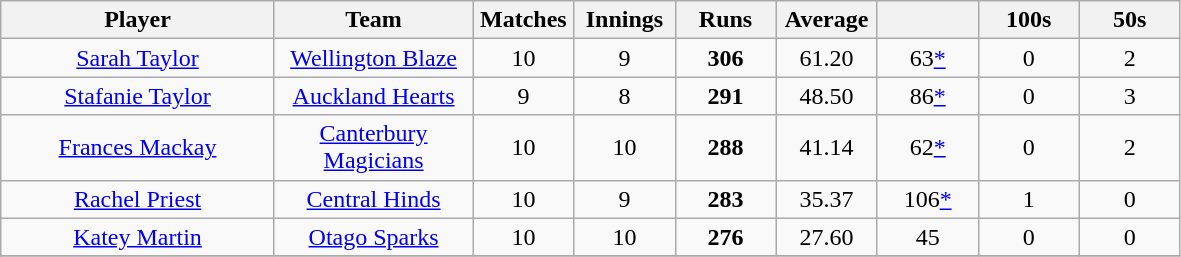<table class="wikitable" style="text-align:center;">
<tr>
<th width=175>Player</th>
<th width=125>Team</th>
<th width=60>Matches</th>
<th width=60>Innings</th>
<th width=60>Runs</th>
<th width=60>Average</th>
<th width=60></th>
<th width=60>100s</th>
<th width=60>50s</th>
</tr>
<tr>
<td><a href='#'>Sarah Taylor</a></td>
<td><a href='#'>Wellington Blaze</a></td>
<td>10</td>
<td>9</td>
<td><strong>306</strong></td>
<td>61.20</td>
<td>63<a href='#'>*</a></td>
<td>0</td>
<td>2</td>
</tr>
<tr>
<td><a href='#'>Stafanie Taylor</a></td>
<td><a href='#'>Auckland Hearts</a></td>
<td>9</td>
<td>8</td>
<td><strong>291</strong></td>
<td>48.50</td>
<td>86<a href='#'>*</a></td>
<td>0</td>
<td>3</td>
</tr>
<tr>
<td><a href='#'>Frances Mackay</a></td>
<td><a href='#'>Canterbury Magicians</a></td>
<td>10</td>
<td>10</td>
<td><strong>288</strong></td>
<td>41.14</td>
<td>62<a href='#'>*</a></td>
<td>0</td>
<td>2</td>
</tr>
<tr>
<td><a href='#'>Rachel Priest</a></td>
<td><a href='#'>Central Hinds</a></td>
<td>10</td>
<td>9</td>
<td><strong>283</strong></td>
<td>35.37</td>
<td>106<a href='#'>*</a></td>
<td>1</td>
<td>0</td>
</tr>
<tr>
<td><a href='#'>Katey Martin</a></td>
<td><a href='#'>Otago Sparks</a></td>
<td>10</td>
<td>10</td>
<td><strong>276</strong></td>
<td>27.60</td>
<td>45</td>
<td>0</td>
<td>0</td>
</tr>
<tr>
</tr>
</table>
